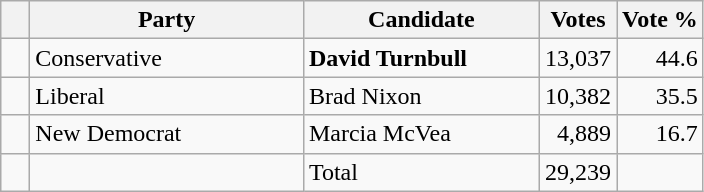<table class="wikitable">
<tr>
<th></th>
<th scope="col" width="175">Party</th>
<th scope="col" width="150">Candidate</th>
<th>Votes</th>
<th>Vote %</th>
</tr>
<tr>
<td>   </td>
<td>Conservative</td>
<td><strong>David Turnbull</strong></td>
<td align=right>13,037</td>
<td align=right>44.6</td>
</tr>
<tr>
<td>   </td>
<td>Liberal</td>
<td>Brad Nixon</td>
<td align=right>10,382</td>
<td align=right>35.5</td>
</tr>
<tr>
<td>   </td>
<td>New Democrat</td>
<td>Marcia McVea</td>
<td align=right>4,889</td>
<td align=right>16.7<br>
</td>
</tr>
<tr |>
<td></td>
<td></td>
<td>Total</td>
<td align=right>29,239</td>
<td></td>
</tr>
</table>
